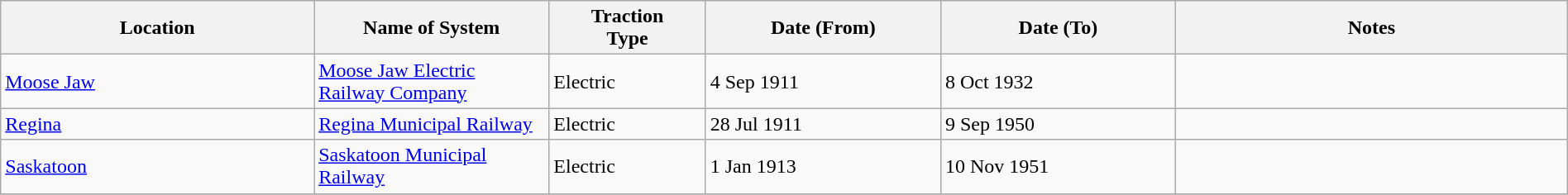<table class="wikitable" width=100%>
<tr>
<th width="20%">Location</th>
<th width="15%">Name of System</th>
<th width=10%>Traction<br>Type</th>
<th width=15%>Date (From)</th>
<th width=15%>Date (To)</th>
<th width=25%>Notes</th>
</tr>
<tr>
<td><a href='#'>Moose Jaw</a></td>
<td><a href='#'>Moose Jaw Electric Railway Company</a></td>
<td>Electric</td>
<td>4 Sep 1911</td>
<td>8 Oct 1932</td>
<td> </td>
</tr>
<tr>
<td><a href='#'>Regina</a></td>
<td><a href='#'>Regina Municipal Railway</a></td>
<td>Electric</td>
<td>28 Jul 1911</td>
<td>9 Sep 1950</td>
<td> </td>
</tr>
<tr>
<td><a href='#'>Saskatoon</a></td>
<td><a href='#'>Saskatoon Municipal Railway</a></td>
<td>Electric</td>
<td>1 Jan 1913</td>
<td>10 Nov 1951</td>
<td> </td>
</tr>
<tr>
</tr>
</table>
